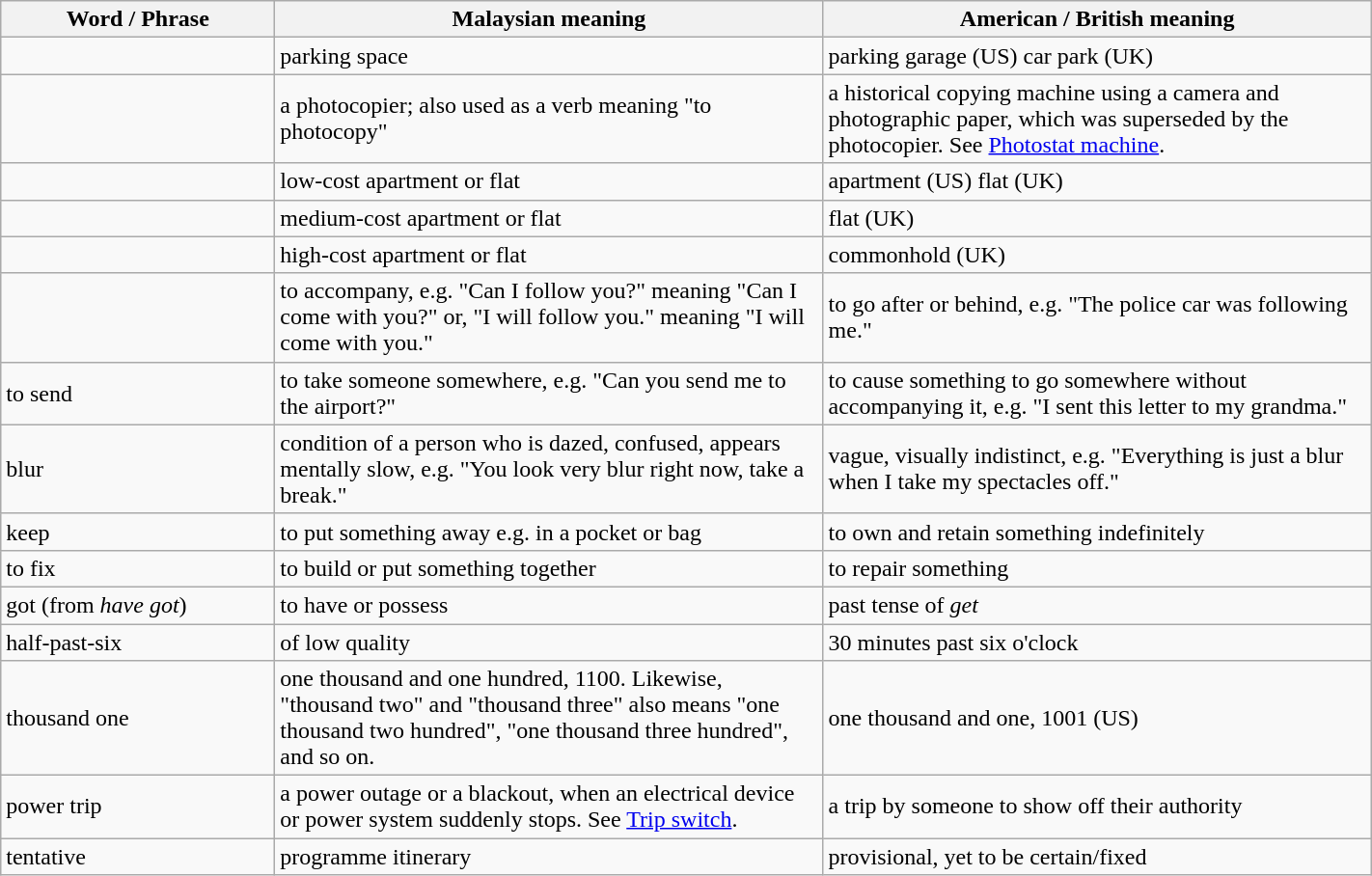<table width="75%" class="wikitable">
<tr>
<th width="20%">Word / Phrase</th>
<th width="40%">Malaysian meaning</th>
<th>American / British meaning</th>
</tr>
<tr>
<td></td>
<td>parking space</td>
<td>parking garage (US) car park (UK)</td>
</tr>
<tr>
<td></td>
<td>a photocopier; also used as a verb meaning "to photocopy"</td>
<td>a historical copying machine using a camera and photographic paper, which was superseded by the photocopier. See <a href='#'>Photostat machine</a>.</td>
</tr>
<tr>
<td></td>
<td>low-cost apartment or flat</td>
<td>apartment (US) flat (UK)</td>
</tr>
<tr>
<td></td>
<td>medium-cost apartment or flat</td>
<td>flat (UK)</td>
</tr>
<tr>
<td></td>
<td>high-cost apartment or flat</td>
<td>commonhold (UK)</td>
</tr>
<tr>
<td></td>
<td>to accompany, e.g. "Can I follow you?" meaning "Can I come with you?" or, "I will follow you." meaning "I will come with you."</td>
<td>to go after or behind, e.g. "The police car was following me."</td>
</tr>
<tr>
<td>to send</td>
<td>to take someone somewhere, e.g. "Can you send me to the airport?"</td>
<td>to cause something to go somewhere without accompanying it, e.g. "I sent this letter to my grandma."</td>
</tr>
<tr>
<td>blur</td>
<td>condition of a person who is dazed, confused, appears mentally slow, e.g. "You look very blur right now, take a break."</td>
<td>vague, visually indistinct, e.g. "Everything is just a blur when I take my spectacles off."</td>
</tr>
<tr>
<td>keep</td>
<td>to put something away e.g. in a pocket or bag</td>
<td>to own and retain something indefinitely</td>
</tr>
<tr>
<td>to fix</td>
<td>to build or put something together</td>
<td>to repair something</td>
</tr>
<tr>
<td>got (from <em>have got</em>)</td>
<td>to have or possess</td>
<td>past tense of <em>get</em></td>
</tr>
<tr>
<td>half-past-six</td>
<td>of low quality</td>
<td>30 minutes past six o'clock</td>
</tr>
<tr>
<td>thousand one</td>
<td>one thousand and one hundred, 1100. Likewise, "thousand two" and "thousand three" also means "one thousand two hundred", "one thousand three hundred", and so on.</td>
<td>one thousand and one, 1001 (US)</td>
</tr>
<tr>
<td>power trip</td>
<td>a power outage or a blackout, when an electrical device or power system suddenly stops. See <a href='#'>Trip switch</a>.</td>
<td>a trip by someone to show off their authority</td>
</tr>
<tr>
<td>tentative</td>
<td>programme itinerary</td>
<td>provisional, yet to be certain/fixed</td>
</tr>
</table>
